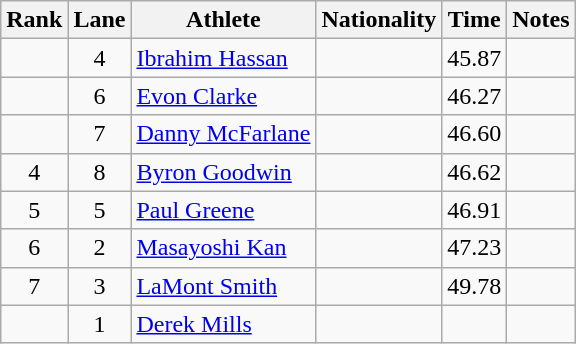<table class="wikitable sortable" style="text-align:center">
<tr>
<th>Rank</th>
<th>Lane</th>
<th>Athlete</th>
<th>Nationality</th>
<th>Time</th>
<th>Notes</th>
</tr>
<tr>
<td></td>
<td>4</td>
<td align=left><a href='#'>Ibrahim Hassan</a></td>
<td align=left></td>
<td>45.87</td>
<td></td>
</tr>
<tr>
<td></td>
<td>6</td>
<td align=left><a href='#'>Evon Clarke</a></td>
<td align=left></td>
<td>46.27</td>
<td></td>
</tr>
<tr>
<td></td>
<td>7</td>
<td align=left><a href='#'>Danny McFarlane</a></td>
<td align=left></td>
<td>46.60</td>
<td></td>
</tr>
<tr>
<td>4</td>
<td>8</td>
<td align=left><a href='#'>Byron Goodwin</a></td>
<td align=left></td>
<td>46.62</td>
<td></td>
</tr>
<tr>
<td>5</td>
<td>5</td>
<td align=left><a href='#'>Paul Greene</a></td>
<td align=left></td>
<td>46.91</td>
<td></td>
</tr>
<tr>
<td>6</td>
<td>2</td>
<td align=left><a href='#'>Masayoshi Kan</a></td>
<td align=left></td>
<td>47.23</td>
<td></td>
</tr>
<tr>
<td>7</td>
<td>3</td>
<td align=left><a href='#'>LaMont Smith</a></td>
<td align=left></td>
<td>49.78</td>
<td></td>
</tr>
<tr>
<td></td>
<td>1</td>
<td align=left><a href='#'>Derek Mills</a></td>
<td align=left></td>
<td></td>
<td></td>
</tr>
</table>
